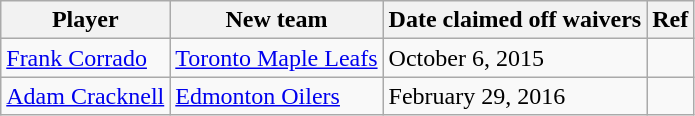<table class="wikitable">
<tr>
<th>Player</th>
<th>New team</th>
<th>Date claimed off waivers</th>
<th>Ref</th>
</tr>
<tr>
<td><a href='#'>Frank Corrado</a></td>
<td><a href='#'>Toronto Maple Leafs</a></td>
<td>October 6, 2015</td>
<td></td>
</tr>
<tr>
<td><a href='#'>Adam Cracknell</a></td>
<td><a href='#'>Edmonton Oilers</a></td>
<td>February 29, 2016</td>
<td></td>
</tr>
</table>
